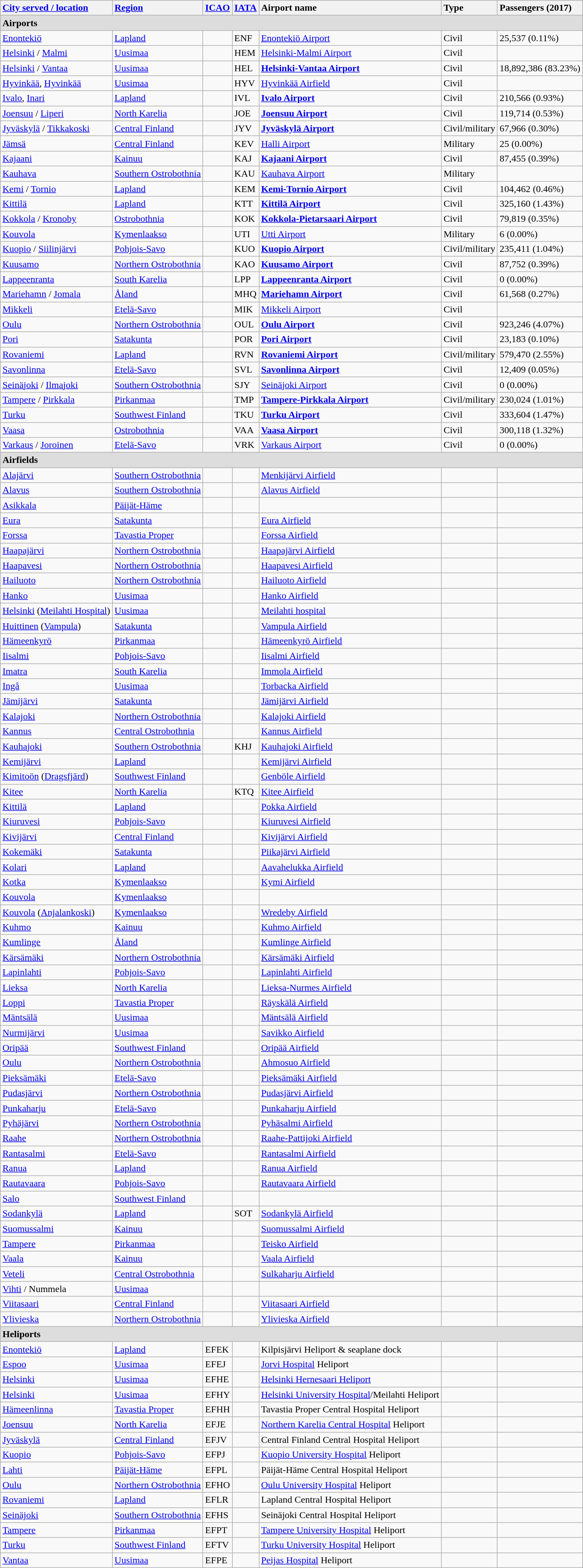<table class="wikitable sortable">
<tr valign="baseline">
<th style="text-align:left; white-space:nowrap;"><a href='#'>City served / location</a></th>
<th style="text-align:left;"><a href='#'>Region</a></th>
<th style="text-align:left;"><a href='#'>ICAO</a></th>
<th style="text-align:left;"><a href='#'>IATA</a></th>
<th style="text-align:left;">Airport name</th>
<th style="text-align:left;">Type</th>
<th style="text-align:left;" data-sort-type="number">Passengers (2017) </th>
</tr>
<tr class="sortbottom" style="background:#DDD;">
<td colspan="7"><strong>Airports</strong> </td>
</tr>
<tr valign="top">
<td><a href='#'>Enontekiö</a></td>
<td><a href='#'>Lapland</a></td>
<td></td>
<td>ENF</td>
<td><a href='#'>Enontekiö Airport</a></td>
<td>Civil</td>
<td>25,537 (0.11%)</td>
</tr>
<tr valign="top">
<td><a href='#'>Helsinki</a> / <a href='#'>Malmi</a></td>
<td><a href='#'>Uusimaa</a></td>
<td></td>
<td>HEM</td>
<td><a href='#'>Helsinki-Malmi Airport</a></td>
<td>Civil</td>
<td></td>
</tr>
<tr valign="top">
<td><a href='#'>Helsinki</a> / <a href='#'>Vantaa</a></td>
<td><a href='#'>Uusimaa</a></td>
<td></td>
<td>HEL</td>
<td><strong><a href='#'>Helsinki-Vantaa Airport</a></strong></td>
<td>Civil</td>
<td>18,892,386 (83.23%)</td>
</tr>
<tr valign="top">
<td><a href='#'>Hyvinkää</a>, <a href='#'>Hyvinkää</a></td>
<td><a href='#'>Uusimaa</a></td>
<td></td>
<td>HYV</td>
<td><a href='#'>Hyvinkää Airfield</a></td>
<td>Civil</td>
<td></td>
</tr>
<tr valign="top">
<td><a href='#'>Ivalo</a>, <a href='#'>Inari</a></td>
<td><a href='#'>Lapland</a></td>
<td></td>
<td>IVL</td>
<td><strong><a href='#'>Ivalo Airport</a></strong></td>
<td>Civil</td>
<td>210,566 (0.93%)</td>
</tr>
<tr valign="top">
<td><a href='#'>Joensuu</a> / <a href='#'>Liperi</a></td>
<td><a href='#'>North Karelia</a></td>
<td></td>
<td>JOE</td>
<td><strong><a href='#'>Joensuu Airport</a></strong></td>
<td>Civil</td>
<td>119,714 (0.53%)</td>
</tr>
<tr valign="top">
<td><a href='#'>Jyväskylä</a> / <a href='#'>Tikkakoski</a></td>
<td><a href='#'>Central Finland</a></td>
<td></td>
<td>JYV</td>
<td><strong><a href='#'>Jyväskylä Airport</a></strong></td>
<td>Civil/military</td>
<td>67,966 (0.30%)</td>
</tr>
<tr valign="top">
<td><a href='#'>Jämsä</a></td>
<td><a href='#'>Central Finland</a></td>
<td></td>
<td>KEV</td>
<td><a href='#'>Halli Airport</a></td>
<td>Military</td>
<td>25 (0.00%)</td>
</tr>
<tr valign="top">
<td><a href='#'>Kajaani</a></td>
<td><a href='#'>Kainuu</a></td>
<td></td>
<td>KAJ</td>
<td><strong><a href='#'>Kajaani Airport</a></strong></td>
<td>Civil</td>
<td>87,455 (0.39%)</td>
</tr>
<tr valign="top">
<td><a href='#'>Kauhava</a></td>
<td><a href='#'>Southern Ostrobothnia</a></td>
<td></td>
<td>KAU</td>
<td><a href='#'>Kauhava Airport</a></td>
<td>Military</td>
<td></td>
</tr>
<tr valign="top">
<td><a href='#'>Kemi</a> / <a href='#'>Tornio</a></td>
<td><a href='#'>Lapland</a></td>
<td></td>
<td>KEM</td>
<td><strong><a href='#'>Kemi-Tornio Airport</a></strong></td>
<td>Civil</td>
<td>104,462 (0.46%)</td>
</tr>
<tr valign="top">
<td><a href='#'>Kittilä</a></td>
<td><a href='#'>Lapland</a></td>
<td></td>
<td>KTT</td>
<td><strong><a href='#'>Kittilä Airport</a></strong></td>
<td>Civil</td>
<td>325,160 (1.43%)</td>
</tr>
<tr valign="top">
<td><a href='#'>Kokkola</a> / <a href='#'>Kronoby</a></td>
<td><a href='#'>Ostrobothnia</a></td>
<td></td>
<td>KOK</td>
<td><strong><a href='#'>Kokkola-Pietarsaari Airport</a></strong></td>
<td>Civil</td>
<td>79,819 (0.35%)</td>
</tr>
<tr valign="top">
<td><a href='#'>Kouvola</a></td>
<td><a href='#'>Kymenlaakso</a></td>
<td></td>
<td>UTI</td>
<td><a href='#'>Utti Airport</a></td>
<td>Military</td>
<td>6 (0.00%)</td>
</tr>
<tr valign="top">
<td><a href='#'>Kuopio</a> / <a href='#'>Siilinjärvi</a></td>
<td><a href='#'>Pohjois-Savo</a></td>
<td></td>
<td>KUO</td>
<td><strong><a href='#'>Kuopio Airport</a></strong></td>
<td>Civil/military</td>
<td>235,411 (1.04%)</td>
</tr>
<tr valign="top">
<td><a href='#'>Kuusamo</a></td>
<td><a href='#'>Northern Ostrobothnia</a></td>
<td></td>
<td>KAO</td>
<td><strong><a href='#'>Kuusamo Airport</a></strong></td>
<td>Civil</td>
<td>87,752 (0.39%)</td>
</tr>
<tr valign="top">
<td><a href='#'>Lappeenranta</a></td>
<td><a href='#'>South Karelia</a></td>
<td></td>
<td>LPP</td>
<td><strong><a href='#'>Lappeenranta Airport</a></strong></td>
<td>Civil</td>
<td>0 (0.00%)</td>
</tr>
<tr valign="top">
<td><a href='#'>Mariehamn</a> / <a href='#'>Jomala</a></td>
<td><a href='#'>Åland</a></td>
<td></td>
<td>MHQ</td>
<td><strong><a href='#'>Mariehamn Airport</a></strong></td>
<td>Civil</td>
<td>61,568 (0.27%)</td>
</tr>
<tr valign="top">
<td><a href='#'>Mikkeli</a></td>
<td><a href='#'>Etelä-Savo</a></td>
<td></td>
<td>MIK</td>
<td><a href='#'>Mikkeli Airport</a></td>
<td>Civil</td>
<td></td>
</tr>
<tr valign="top">
<td><a href='#'>Oulu</a></td>
<td><a href='#'>Northern Ostrobothnia</a></td>
<td></td>
<td>OUL</td>
<td><strong><a href='#'>Oulu Airport</a></strong></td>
<td>Civil</td>
<td>923,246 (4.07%)</td>
</tr>
<tr valign="top">
<td><a href='#'>Pori</a></td>
<td><a href='#'>Satakunta</a></td>
<td></td>
<td>POR</td>
<td><strong><a href='#'>Pori Airport</a></strong></td>
<td>Civil</td>
<td>23,183 (0.10%)</td>
</tr>
<tr valign="top">
<td><a href='#'>Rovaniemi</a></td>
<td><a href='#'>Lapland</a></td>
<td></td>
<td>RVN</td>
<td><strong><a href='#'>Rovaniemi Airport</a></strong></td>
<td>Civil/military</td>
<td>579,470 (2.55%)</td>
</tr>
<tr valign="top">
<td><a href='#'>Savonlinna</a></td>
<td><a href='#'>Etelä-Savo</a></td>
<td> </td>
<td>SVL</td>
<td><strong><a href='#'>Savonlinna Airport</a></strong></td>
<td>Civil</td>
<td>12,409 (0.05%)</td>
</tr>
<tr valign="top">
<td><a href='#'>Seinäjoki</a> / <a href='#'>Ilmajoki</a></td>
<td><a href='#'>Southern Ostrobothnia</a></td>
<td></td>
<td>SJY</td>
<td><a href='#'>Seinäjoki Airport</a></td>
<td>Civil</td>
<td>0 (0.00%)</td>
</tr>
<tr valign="top">
<td><a href='#'>Tampere</a> / <a href='#'>Pirkkala</a></td>
<td><a href='#'>Pirkanmaa</a></td>
<td></td>
<td>TMP</td>
<td><strong><a href='#'>Tampere-Pirkkala Airport</a></strong></td>
<td>Civil/military</td>
<td>230,024 (1.01%)</td>
</tr>
<tr valign="top">
<td><a href='#'>Turku</a></td>
<td><a href='#'>Southwest Finland</a></td>
<td></td>
<td>TKU</td>
<td><strong><a href='#'>Turku Airport</a></strong></td>
<td>Civil</td>
<td>333,604 (1.47%)</td>
</tr>
<tr valign="top">
<td><a href='#'>Vaasa</a></td>
<td><a href='#'>Ostrobothnia</a></td>
<td></td>
<td>VAA</td>
<td><strong><a href='#'>Vaasa Airport</a></strong></td>
<td>Civil</td>
<td>300,118 (1.32%)</td>
</tr>
<tr valign="top">
<td><a href='#'>Varkaus</a> / <a href='#'>Joroinen</a></td>
<td><a href='#'>Etelä-Savo</a></td>
<td></td>
<td>VRK</td>
<td><a href='#'>Varkaus Airport</a></td>
<td>Civil</td>
<td>0 (0.00%)</td>
</tr>
<tr class="sortbottom" style="background:#DDD;">
<td colspan="7"><strong>Airfields</strong> </td>
</tr>
<tr valign="top">
<td><a href='#'>Alajärvi</a></td>
<td><a href='#'>Southern Ostrobothnia</a></td>
<td></td>
<td></td>
<td><a href='#'>Menkijärvi Airfield</a></td>
<td></td>
<td></td>
</tr>
<tr valign="top">
<td><a href='#'>Alavus</a></td>
<td><a href='#'>Southern Ostrobothnia</a></td>
<td></td>
<td></td>
<td><a href='#'>Alavus Airfield</a></td>
<td></td>
<td></td>
</tr>
<tr valign="top">
<td><a href='#'>Asikkala</a></td>
<td><a href='#'>Päijät-Häme</a></td>
<td></td>
<td></td>
<td></td>
<td></td>
<td></td>
</tr>
<tr valign="top">
<td><a href='#'>Eura</a></td>
<td><a href='#'>Satakunta</a></td>
<td></td>
<td></td>
<td><a href='#'>Eura Airfield</a></td>
<td></td>
<td></td>
</tr>
<tr valign="top">
<td><a href='#'>Forssa</a></td>
<td><a href='#'>Tavastia Proper</a></td>
<td></td>
<td></td>
<td><a href='#'>Forssa Airfield</a></td>
<td></td>
<td></td>
</tr>
<tr valign="top">
<td><a href='#'>Haapajärvi</a></td>
<td><a href='#'>Northern Ostrobothnia</a></td>
<td></td>
<td></td>
<td><a href='#'>Haapajärvi Airfield</a></td>
<td></td>
<td></td>
</tr>
<tr valign="top">
<td><a href='#'>Haapavesi</a></td>
<td><a href='#'>Northern Ostrobothnia</a></td>
<td></td>
<td></td>
<td><a href='#'>Haapavesi Airfield</a></td>
<td></td>
<td></td>
</tr>
<tr valign="top">
<td><a href='#'>Hailuoto</a></td>
<td><a href='#'>Northern Ostrobothnia</a></td>
<td></td>
<td></td>
<td><a href='#'>Hailuoto Airfield</a></td>
<td></td>
<td></td>
</tr>
<tr valign="top">
<td><a href='#'>Hanko</a></td>
<td><a href='#'>Uusimaa</a></td>
<td></td>
<td></td>
<td><a href='#'>Hanko Airfield</a></td>
<td></td>
<td></td>
</tr>
<tr valign="top">
<td><a href='#'>Helsinki</a> (<a href='#'>Meilahti Hospital</a>)</td>
<td><a href='#'>Uusimaa</a></td>
<td></td>
<td></td>
<td><a href='#'>Meilahti hospital</a></td>
<td></td>
<td></td>
</tr>
<tr valign="top">
<td><a href='#'>Huittinen</a> (<a href='#'>Vampula</a>)</td>
<td><a href='#'>Satakunta</a></td>
<td></td>
<td></td>
<td><a href='#'>Vampula Airfield</a></td>
<td></td>
<td></td>
</tr>
<tr valign="top">
<td><a href='#'>Hämeenkyrö</a></td>
<td><a href='#'>Pirkanmaa</a></td>
<td></td>
<td></td>
<td><a href='#'>Hämeenkyrö Airfield</a></td>
<td></td>
<td></td>
</tr>
<tr valign="top">
<td><a href='#'>Iisalmi</a></td>
<td><a href='#'>Pohjois-Savo</a></td>
<td></td>
<td></td>
<td><a href='#'>Iisalmi Airfield</a></td>
<td></td>
<td></td>
</tr>
<tr valign="top">
<td><a href='#'>Imatra</a></td>
<td><a href='#'>South Karelia</a></td>
<td></td>
<td></td>
<td><a href='#'>Immola Airfield</a></td>
<td></td>
<td></td>
</tr>
<tr valign="top">
<td><a href='#'>Ingå</a></td>
<td><a href='#'>Uusimaa</a></td>
<td></td>
<td></td>
<td><a href='#'>Torbacka Airfield</a></td>
<td></td>
<td></td>
</tr>
<tr valign="top">
<td><a href='#'>Jämijärvi</a></td>
<td><a href='#'>Satakunta</a></td>
<td></td>
<td></td>
<td><a href='#'>Jämijärvi Airfield</a></td>
<td></td>
<td></td>
</tr>
<tr valign="top">
<td><a href='#'>Kalajoki</a></td>
<td><a href='#'>Northern Ostrobothnia</a></td>
<td></td>
<td></td>
<td><a href='#'>Kalajoki Airfield</a></td>
<td></td>
<td></td>
</tr>
<tr valign="top">
<td><a href='#'>Kannus</a></td>
<td><a href='#'>Central Ostrobothnia</a></td>
<td></td>
<td></td>
<td><a href='#'>Kannus Airfield</a></td>
<td></td>
<td></td>
</tr>
<tr valign="top">
<td><a href='#'>Kauhajoki</a></td>
<td><a href='#'>Southern Ostrobothnia</a></td>
<td></td>
<td>KHJ</td>
<td><a href='#'>Kauhajoki Airfield</a></td>
<td></td>
<td></td>
</tr>
<tr valign="top">
<td><a href='#'>Kemijärvi</a></td>
<td><a href='#'>Lapland</a></td>
<td></td>
<td></td>
<td><a href='#'>Kemijärvi Airfield</a></td>
<td></td>
<td></td>
</tr>
<tr valign="top">
<td><a href='#'>Kimitoön</a> (<a href='#'>Dragsfjärd</a>)</td>
<td><a href='#'>Southwest Finland</a></td>
<td></td>
<td></td>
<td><a href='#'>Genböle Airfield</a></td>
<td></td>
<td></td>
</tr>
<tr valign="top">
<td><a href='#'>Kitee</a></td>
<td><a href='#'>North Karelia</a></td>
<td></td>
<td>KTQ</td>
<td><a href='#'>Kitee Airfield</a></td>
<td></td>
<td></td>
</tr>
<tr valign="top">
<td><a href='#'>Kittilä</a></td>
<td><a href='#'>Lapland</a></td>
<td></td>
<td></td>
<td><a href='#'>Pokka Airfield</a></td>
<td></td>
<td></td>
</tr>
<tr valign="top">
<td><a href='#'>Kiuruvesi</a></td>
<td><a href='#'>Pohjois-Savo</a></td>
<td></td>
<td></td>
<td><a href='#'>Kiuruvesi Airfield</a></td>
<td></td>
<td></td>
</tr>
<tr valign="top">
<td><a href='#'>Kivijärvi</a></td>
<td><a href='#'>Central Finland</a></td>
<td></td>
<td></td>
<td><a href='#'>Kivijärvi Airfield</a></td>
<td></td>
<td></td>
</tr>
<tr valign="top">
<td><a href='#'>Kokemäki</a></td>
<td><a href='#'>Satakunta</a></td>
<td></td>
<td></td>
<td><a href='#'>Piikajärvi Airfield</a></td>
<td></td>
<td></td>
</tr>
<tr valign="top">
<td><a href='#'>Kolari</a></td>
<td><a href='#'>Lapland</a></td>
<td></td>
<td></td>
<td><a href='#'>Aavahelukka Airfield</a></td>
<td></td>
<td></td>
</tr>
<tr valign="top">
<td><a href='#'>Kotka</a></td>
<td><a href='#'>Kymenlaakso</a></td>
<td></td>
<td></td>
<td><a href='#'>Kymi Airfield</a></td>
<td></td>
<td></td>
</tr>
<tr valign="top">
<td><a href='#'>Kouvola</a></td>
<td><a href='#'>Kymenlaakso</a></td>
<td></td>
<td></td>
<td></td>
<td></td>
<td></td>
</tr>
<tr valign="top">
<td><a href='#'>Kouvola</a> (<a href='#'>Anjalankoski</a>)</td>
<td><a href='#'>Kymenlaakso</a></td>
<td></td>
<td></td>
<td><a href='#'>Wredeby Airfield</a></td>
<td></td>
<td></td>
</tr>
<tr valign="top">
<td><a href='#'>Kuhmo</a></td>
<td><a href='#'>Kainuu</a></td>
<td></td>
<td></td>
<td><a href='#'>Kuhmo Airfield</a></td>
<td></td>
<td></td>
</tr>
<tr valign="top">
<td><a href='#'>Kumlinge</a></td>
<td><a href='#'>Åland</a></td>
<td></td>
<td></td>
<td><a href='#'>Kumlinge Airfield</a></td>
<td></td>
<td></td>
</tr>
<tr valign="top">
<td><a href='#'>Kärsämäki</a></td>
<td><a href='#'>Northern Ostrobothnia</a></td>
<td></td>
<td></td>
<td><a href='#'>Kärsämäki Airfield</a></td>
<td></td>
<td></td>
</tr>
<tr valign="top">
<td><a href='#'>Lapinlahti</a></td>
<td><a href='#'>Pohjois-Savo</a></td>
<td></td>
<td></td>
<td><a href='#'>Lapinlahti Airfield</a></td>
<td></td>
<td></td>
</tr>
<tr valign="top">
<td><a href='#'>Lieksa</a></td>
<td><a href='#'>North Karelia</a></td>
<td></td>
<td></td>
<td><a href='#'>Lieksa-Nurmes Airfield</a></td>
<td></td>
<td></td>
</tr>
<tr valign="top">
<td><a href='#'>Loppi</a></td>
<td><a href='#'>Tavastia Proper</a></td>
<td></td>
<td></td>
<td><a href='#'>Räyskälä Airfield</a></td>
<td></td>
<td></td>
</tr>
<tr valign="top">
<td><a href='#'>Mäntsälä</a></td>
<td><a href='#'>Uusimaa</a></td>
<td></td>
<td></td>
<td><a href='#'>Mäntsälä Airfield</a></td>
<td></td>
<td></td>
</tr>
<tr valign="top">
<td><a href='#'>Nurmijärvi</a></td>
<td><a href='#'>Uusimaa</a></td>
<td></td>
<td></td>
<td><a href='#'>Savikko Airfield</a></td>
<td></td>
<td></td>
</tr>
<tr valign="top">
<td><a href='#'>Oripää</a></td>
<td><a href='#'>Southwest Finland</a></td>
<td></td>
<td></td>
<td><a href='#'>Oripää Airfield</a></td>
<td></td>
<td></td>
</tr>
<tr valign="top">
<td><a href='#'>Oulu</a></td>
<td><a href='#'>Northern Ostrobothnia</a></td>
<td></td>
<td></td>
<td><a href='#'>Ahmosuo Airfield</a></td>
<td></td>
<td></td>
</tr>
<tr valign="top">
<td><a href='#'>Pieksämäki</a></td>
<td><a href='#'>Etelä-Savo</a></td>
<td></td>
<td></td>
<td><a href='#'>Pieksämäki Airfield</a></td>
<td></td>
<td></td>
</tr>
<tr valign="top">
<td><a href='#'>Pudasjärvi</a></td>
<td><a href='#'>Northern Ostrobothnia</a></td>
<td></td>
<td></td>
<td><a href='#'>Pudasjärvi Airfield</a></td>
<td></td>
<td></td>
</tr>
<tr valign="top">
<td><a href='#'>Punkaharju</a></td>
<td><a href='#'>Etelä-Savo</a></td>
<td></td>
<td></td>
<td><a href='#'>Punkaharju Airfield</a></td>
<td></td>
<td></td>
</tr>
<tr valign="top">
<td><a href='#'>Pyhäjärvi</a></td>
<td><a href='#'>Northern Ostrobothnia</a></td>
<td></td>
<td></td>
<td><a href='#'>Pyhäsalmi Airfield</a></td>
<td></td>
<td></td>
</tr>
<tr valign="top">
<td><a href='#'>Raahe</a></td>
<td><a href='#'>Northern Ostrobothnia</a></td>
<td></td>
<td></td>
<td><a href='#'>Raahe-Pattijoki Airfield</a></td>
<td></td>
<td></td>
</tr>
<tr valign="top">
<td><a href='#'>Rantasalmi</a></td>
<td><a href='#'>Etelä-Savo</a></td>
<td></td>
<td></td>
<td><a href='#'>Rantasalmi Airfield</a></td>
<td></td>
<td></td>
</tr>
<tr valign="top">
<td><a href='#'>Ranua</a></td>
<td><a href='#'>Lapland</a></td>
<td></td>
<td></td>
<td><a href='#'>Ranua Airfield</a></td>
<td></td>
<td></td>
</tr>
<tr valign="top">
<td><a href='#'>Rautavaara</a></td>
<td><a href='#'>Pohjois-Savo</a></td>
<td></td>
<td></td>
<td><a href='#'>Rautavaara Airfield</a></td>
<td></td>
<td></td>
</tr>
<tr valign="top">
<td><a href='#'>Salo</a></td>
<td><a href='#'>Southwest Finland</a></td>
<td></td>
<td></td>
<td></td>
<td></td>
<td></td>
</tr>
<tr valign="top">
<td><a href='#'>Sodankylä</a></td>
<td><a href='#'>Lapland</a></td>
<td></td>
<td>SOT</td>
<td><a href='#'>Sodankylä Airfield</a></td>
<td></td>
<td></td>
</tr>
<tr valign="top">
<td><a href='#'>Suomussalmi</a></td>
<td><a href='#'>Kainuu</a></td>
<td></td>
<td></td>
<td><a href='#'>Suomussalmi Airfield</a></td>
<td></td>
<td></td>
</tr>
<tr valign="top">
<td><a href='#'>Tampere</a></td>
<td><a href='#'>Pirkanmaa</a></td>
<td></td>
<td></td>
<td><a href='#'>Teisko Airfield</a></td>
<td></td>
<td></td>
</tr>
<tr valign="top">
<td><a href='#'>Vaala</a></td>
<td><a href='#'>Kainuu</a></td>
<td></td>
<td></td>
<td><a href='#'>Vaala Airfield</a></td>
<td></td>
<td></td>
</tr>
<tr valign="top">
<td><a href='#'>Veteli</a></td>
<td><a href='#'>Central Ostrobothnia</a></td>
<td></td>
<td></td>
<td><a href='#'>Sulkaharju Airfield</a></td>
<td></td>
<td></td>
</tr>
<tr valign="top">
<td><a href='#'>Vihti</a> / Nummela</td>
<td><a href='#'>Uusimaa</a></td>
<td></td>
<td></td>
<td></td>
<td></td>
<td></td>
</tr>
<tr valign="top">
<td><a href='#'>Viitasaari</a></td>
<td><a href='#'>Central Finland</a></td>
<td></td>
<td></td>
<td><a href='#'>Viitasaari Airfield</a></td>
<td></td>
<td></td>
</tr>
<tr valign="top">
<td><a href='#'>Ylivieska</a></td>
<td><a href='#'>Northern Ostrobothnia</a></td>
<td></td>
<td></td>
<td><a href='#'>Ylivieska Airfield</a></td>
<td></td>
<td></td>
</tr>
<tr class="sortbottom" style="background:#DDD;">
<td colspan="7"><strong>Heliports</strong> </td>
</tr>
<tr valign="top">
<td><a href='#'>Enontekiö</a></td>
<td><a href='#'>Lapland</a></td>
<td>EFEK</td>
<td></td>
<td>Kilpisjärvi Heliport & seaplane dock</td>
<td></td>
<td></td>
</tr>
<tr valign="top">
<td><a href='#'>Espoo</a></td>
<td><a href='#'>Uusimaa</a></td>
<td>EFEJ</td>
<td></td>
<td><a href='#'>Jorvi Hospital</a> Heliport</td>
<td></td>
<td></td>
</tr>
<tr valign="top">
<td><a href='#'>Helsinki</a></td>
<td><a href='#'>Uusimaa</a></td>
<td>EFHE</td>
<td></td>
<td><a href='#'>Helsinki Hernesaari Heliport</a></td>
<td></td>
<td></td>
</tr>
<tr valign="top">
<td><a href='#'>Helsinki</a></td>
<td><a href='#'>Uusimaa</a></td>
<td>EFHY</td>
<td></td>
<td><a href='#'>Helsinki University Hospital</a>/Meilahti Heliport</td>
<td></td>
<td></td>
</tr>
<tr valign="top">
<td><a href='#'>Hämeenlinna</a></td>
<td><a href='#'>Tavastia Proper</a></td>
<td>EFHH</td>
<td></td>
<td>Tavastia Proper Central Hospital Heliport</td>
<td></td>
<td></td>
</tr>
<tr valign="top">
<td><a href='#'>Joensuu</a></td>
<td><a href='#'>North Karelia</a></td>
<td>EFJE</td>
<td></td>
<td><a href='#'>Northern Karelia Central Hospital</a> Heliport</td>
<td></td>
<td></td>
</tr>
<tr valign="top">
<td><a href='#'>Jyväskylä</a></td>
<td><a href='#'>Central Finland</a></td>
<td>EFJV</td>
<td></td>
<td>Central Finland Central Hospital Heliport</td>
<td></td>
<td></td>
</tr>
<tr valign="top">
<td><a href='#'>Kuopio</a></td>
<td><a href='#'>Pohjois-Savo</a></td>
<td>EFPJ</td>
<td></td>
<td><a href='#'>Kuopio University Hospital</a> Heliport</td>
<td></td>
<td></td>
</tr>
<tr valign="top">
<td><a href='#'>Lahti</a></td>
<td><a href='#'>Päijät-Häme</a></td>
<td>EFPL</td>
<td></td>
<td>Päijät-Häme Central Hospital Heliport</td>
<td></td>
<td></td>
</tr>
<tr valign="top">
<td><a href='#'>Oulu</a></td>
<td><a href='#'>Northern Ostrobothnia</a></td>
<td>EFHO</td>
<td></td>
<td><a href='#'>Oulu University Hospital</a> Heliport</td>
<td></td>
<td></td>
</tr>
<tr valign="top">
<td><a href='#'>Rovaniemi</a></td>
<td><a href='#'>Lapland</a></td>
<td>EFLR</td>
<td></td>
<td>Lapland Central Hospital Heliport</td>
<td></td>
<td></td>
</tr>
<tr valign="top">
<td><a href='#'>Seinäjoki</a></td>
<td><a href='#'>Southern Ostrobothnia</a></td>
<td>EFHS</td>
<td></td>
<td>Seinäjoki Central Hospital Heliport</td>
<td></td>
<td></td>
</tr>
<tr valign="top">
<td><a href='#'>Tampere</a></td>
<td><a href='#'>Pirkanmaa</a></td>
<td>EFPT</td>
<td></td>
<td><a href='#'>Tampere University Hospital</a> Heliport</td>
<td></td>
<td></td>
</tr>
<tr valign="top">
<td><a href='#'>Turku</a></td>
<td><a href='#'>Southwest Finland</a></td>
<td>EFTV</td>
<td></td>
<td><a href='#'>Turku University Hospital</a> Heliport</td>
<td></td>
<td></td>
</tr>
<tr valign="top">
<td><a href='#'>Vantaa</a></td>
<td><a href='#'>Uusimaa</a></td>
<td>EFPE</td>
<td></td>
<td><a href='#'>Peijas Hospital</a> Heliport</td>
<td></td>
<td></td>
</tr>
</table>
